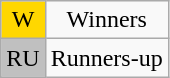<table class="wikitable" style="text-align:center">
<tr>
<td style=background:gold>W</td>
<td>Winners</td>
</tr>
<tr>
<td style=background:silver>RU</td>
<td>Runners-up</td>
</tr>
</table>
